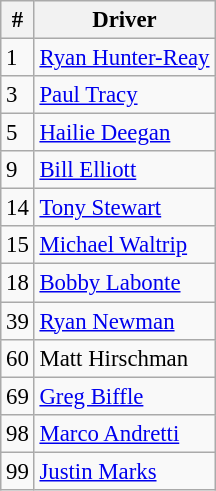<table class="wikitable" style="font-size:95%">
<tr>
<th>#</th>
<th>Driver</th>
</tr>
<tr>
<td>1</td>
<td><a href='#'>Ryan Hunter-Reay</a></td>
</tr>
<tr>
<td>3</td>
<td><a href='#'>Paul Tracy</a></td>
</tr>
<tr>
<td>5</td>
<td><a href='#'>Hailie Deegan</a></td>
</tr>
<tr>
<td>9</td>
<td><a href='#'>Bill Elliott</a></td>
</tr>
<tr>
<td>14</td>
<td><a href='#'>Tony Stewart</a></td>
</tr>
<tr>
<td>15</td>
<td><a href='#'>Michael Waltrip</a></td>
</tr>
<tr>
<td>18</td>
<td><a href='#'>Bobby Labonte</a></td>
</tr>
<tr>
<td>39</td>
<td><a href='#'>Ryan Newman</a></td>
</tr>
<tr>
<td>60</td>
<td>Matt Hirschman</td>
</tr>
<tr>
<td>69</td>
<td><a href='#'>Greg Biffle</a></td>
</tr>
<tr>
<td>98</td>
<td><a href='#'>Marco Andretti</a></td>
</tr>
<tr>
<td>99</td>
<td><a href='#'>Justin Marks</a></td>
</tr>
</table>
